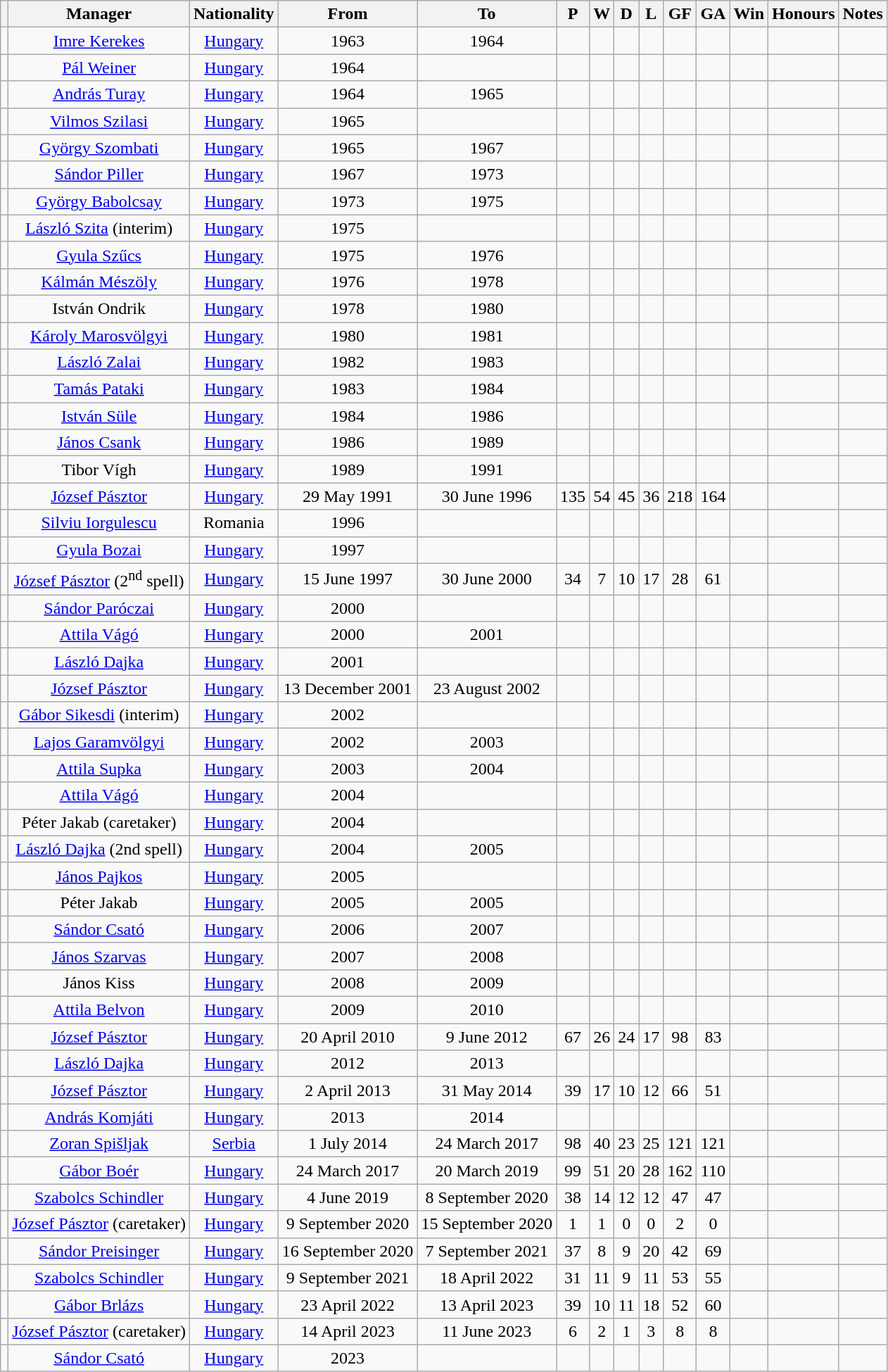<table class="wikitable plainrowheaders sortable" style="text-align:center">
<tr>
<th></th>
<th>Manager</th>
<th>Nationality</th>
<th>From</th>
<th>To</th>
<th>P</th>
<th>W</th>
<th>D</th>
<th>L</th>
<th>GF</th>
<th>GA</th>
<th>Win</th>
<th>Honours</th>
<th>Notes</th>
</tr>
<tr>
<td></td>
<td><a href='#'>Imre Kerekes</a></td>
<td> <a href='#'>Hungary</a></td>
<td>1963</td>
<td>1964</td>
<td></td>
<td></td>
<td></td>
<td></td>
<td></td>
<td></td>
<td></td>
<td></td>
<td></td>
</tr>
<tr>
<td></td>
<td><a href='#'>Pál Weiner</a></td>
<td> <a href='#'>Hungary</a></td>
<td>1964</td>
<td></td>
<td></td>
<td></td>
<td></td>
<td></td>
<td></td>
<td></td>
<td></td>
<td></td>
<td></td>
</tr>
<tr>
<td></td>
<td><a href='#'>András Turay</a></td>
<td> <a href='#'>Hungary</a></td>
<td>1964</td>
<td>1965</td>
<td></td>
<td></td>
<td></td>
<td></td>
<td></td>
<td></td>
<td></td>
<td></td>
<td></td>
</tr>
<tr>
<td></td>
<td><a href='#'>Vilmos Szilasi</a></td>
<td> <a href='#'>Hungary</a></td>
<td>1965</td>
<td></td>
<td></td>
<td></td>
<td></td>
<td></td>
<td></td>
<td></td>
<td></td>
<td></td>
<td></td>
</tr>
<tr>
<td></td>
<td><a href='#'>György Szombati</a></td>
<td> <a href='#'>Hungary</a></td>
<td>1965</td>
<td>1967</td>
<td></td>
<td></td>
<td></td>
<td></td>
<td></td>
<td></td>
<td></td>
<td></td>
<td></td>
</tr>
<tr>
<td></td>
<td><a href='#'>Sándor Piller</a></td>
<td> <a href='#'>Hungary</a></td>
<td>1967</td>
<td>1973</td>
<td></td>
<td></td>
<td></td>
<td></td>
<td></td>
<td></td>
<td></td>
<td></td>
<td></td>
</tr>
<tr>
<td></td>
<td><a href='#'>György Babolcsay</a></td>
<td> <a href='#'>Hungary</a></td>
<td>1973</td>
<td>1975</td>
<td></td>
<td></td>
<td></td>
<td></td>
<td></td>
<td></td>
<td></td>
<td></td>
<td></td>
</tr>
<tr>
<td></td>
<td><a href='#'>László Szita</a> (interim)</td>
<td> <a href='#'>Hungary</a></td>
<td>1975</td>
<td></td>
<td></td>
<td></td>
<td></td>
<td></td>
<td></td>
<td></td>
<td></td>
<td></td>
<td></td>
</tr>
<tr>
<td></td>
<td><a href='#'>Gyula Szűcs</a></td>
<td> <a href='#'>Hungary</a></td>
<td>1975</td>
<td>1976</td>
<td></td>
<td></td>
<td></td>
<td></td>
<td></td>
<td></td>
<td></td>
<td></td>
<td></td>
</tr>
<tr>
<td></td>
<td><a href='#'>Kálmán Mészöly</a></td>
<td> <a href='#'>Hungary</a></td>
<td>1976</td>
<td>1978</td>
<td></td>
<td></td>
<td></td>
<td></td>
<td></td>
<td></td>
<td></td>
<td></td>
<td></td>
</tr>
<tr>
<td></td>
<td>István Ondrik</td>
<td> <a href='#'>Hungary</a></td>
<td>1978</td>
<td>1980</td>
<td></td>
<td></td>
<td></td>
<td></td>
<td></td>
<td></td>
<td></td>
<td></td>
<td></td>
</tr>
<tr>
<td></td>
<td><a href='#'>Károly Marosvölgyi</a></td>
<td> <a href='#'>Hungary</a></td>
<td>1980</td>
<td>1981</td>
<td></td>
<td></td>
<td></td>
<td></td>
<td></td>
<td></td>
<td></td>
<td></td>
<td></td>
</tr>
<tr>
<td></td>
<td><a href='#'>László Zalai</a></td>
<td> <a href='#'>Hungary</a></td>
<td>1982</td>
<td>1983</td>
<td></td>
<td></td>
<td></td>
<td></td>
<td></td>
<td></td>
<td></td>
<td></td>
<td></td>
</tr>
<tr>
<td></td>
<td><a href='#'>Tamás Pataki</a></td>
<td> <a href='#'>Hungary</a></td>
<td>1983</td>
<td>1984</td>
<td></td>
<td></td>
<td></td>
<td></td>
<td></td>
<td></td>
<td></td>
<td></td>
<td></td>
</tr>
<tr>
<td></td>
<td><a href='#'>István Süle</a></td>
<td> <a href='#'>Hungary</a></td>
<td>1984</td>
<td>1986</td>
<td></td>
<td></td>
<td></td>
<td></td>
<td></td>
<td></td>
<td></td>
<td></td>
<td></td>
</tr>
<tr>
<td></td>
<td><a href='#'>János Csank</a></td>
<td> <a href='#'>Hungary</a></td>
<td>1986</td>
<td>1989</td>
<td></td>
<td></td>
<td></td>
<td></td>
<td></td>
<td></td>
<td></td>
<td></td>
<td></td>
</tr>
<tr>
<td></td>
<td>Tibor Vígh</td>
<td> <a href='#'>Hungary</a></td>
<td>1989</td>
<td>1991</td>
<td></td>
<td></td>
<td></td>
<td></td>
<td></td>
<td></td>
<td></td>
<td></td>
<td></td>
</tr>
<tr>
<td></td>
<td><a href='#'>József Pásztor</a></td>
<td> <a href='#'>Hungary</a></td>
<td>29 May 1991</td>
<td>30 June 1996</td>
<td>135</td>
<td>54</td>
<td>45</td>
<td>36</td>
<td>218</td>
<td>164</td>
<td></td>
<td></td>
<td></td>
</tr>
<tr>
<td></td>
<td><a href='#'>Silviu Iorgulescu</a></td>
<td>Romania</td>
<td>1996</td>
<td></td>
<td></td>
<td></td>
<td></td>
<td></td>
<td></td>
<td></td>
<td></td>
<td></td>
<td></td>
</tr>
<tr>
<td></td>
<td><a href='#'>Gyula Bozai</a></td>
<td> <a href='#'>Hungary</a></td>
<td>1997</td>
<td></td>
<td></td>
<td></td>
<td></td>
<td></td>
<td></td>
<td></td>
<td></td>
<td></td>
<td></td>
</tr>
<tr>
<td></td>
<td><a href='#'>József Pásztor</a> (2<sup>nd</sup> spell)</td>
<td> <a href='#'>Hungary</a></td>
<td>15 June 1997</td>
<td>30 June 2000</td>
<td>34</td>
<td>7</td>
<td>10</td>
<td>17</td>
<td>28</td>
<td>61</td>
<td></td>
<td></td>
<td></td>
</tr>
<tr>
<td></td>
<td><a href='#'>Sándor Paróczai</a></td>
<td> <a href='#'>Hungary</a></td>
<td>2000</td>
<td></td>
<td></td>
<td></td>
<td></td>
<td></td>
<td></td>
<td></td>
<td></td>
<td></td>
<td></td>
</tr>
<tr>
<td></td>
<td><a href='#'>Attila Vágó</a></td>
<td> <a href='#'>Hungary</a></td>
<td>2000</td>
<td>2001</td>
<td></td>
<td></td>
<td></td>
<td></td>
<td></td>
<td></td>
<td></td>
<td></td>
<td></td>
</tr>
<tr>
<td></td>
<td><a href='#'>László Dajka</a></td>
<td> <a href='#'>Hungary</a></td>
<td>2001</td>
<td></td>
<td></td>
<td></td>
<td></td>
<td></td>
<td></td>
<td></td>
<td></td>
<td></td>
<td></td>
</tr>
<tr>
<td></td>
<td><a href='#'>József Pásztor</a></td>
<td> <a href='#'>Hungary</a></td>
<td>13 December 2001</td>
<td>23 August 2002</td>
<td></td>
<td></td>
<td></td>
<td></td>
<td></td>
<td></td>
<td></td>
<td></td>
<td></td>
</tr>
<tr>
<td></td>
<td><a href='#'>Gábor Sikesdi</a> (interim)</td>
<td> <a href='#'>Hungary</a></td>
<td>2002</td>
<td></td>
<td></td>
<td></td>
<td></td>
<td></td>
<td></td>
<td></td>
<td></td>
<td></td>
<td></td>
</tr>
<tr>
<td></td>
<td><a href='#'>Lajos Garamvölgyi</a></td>
<td> <a href='#'>Hungary</a></td>
<td>2002</td>
<td>2003</td>
<td></td>
<td></td>
<td></td>
<td></td>
<td></td>
<td></td>
<td></td>
<td></td>
<td></td>
</tr>
<tr>
<td></td>
<td><a href='#'>Attila Supka</a></td>
<td> <a href='#'>Hungary</a></td>
<td>2003</td>
<td>2004</td>
<td></td>
<td></td>
<td></td>
<td></td>
<td></td>
<td></td>
<td></td>
<td></td>
<td></td>
</tr>
<tr>
<td></td>
<td><a href='#'>Attila Vágó</a></td>
<td> <a href='#'>Hungary</a></td>
<td>2004</td>
<td></td>
<td></td>
<td></td>
<td></td>
<td></td>
<td></td>
<td></td>
<td></td>
<td></td>
<td></td>
</tr>
<tr>
<td></td>
<td>Péter Jakab (caretaker)</td>
<td> <a href='#'>Hungary</a></td>
<td>2004</td>
<td></td>
<td></td>
<td></td>
<td></td>
<td></td>
<td></td>
<td></td>
<td></td>
<td></td>
<td></td>
</tr>
<tr>
<td></td>
<td><a href='#'>László Dajka</a> (2nd spell)</td>
<td> <a href='#'>Hungary</a></td>
<td>2004</td>
<td>2005</td>
<td></td>
<td></td>
<td></td>
<td></td>
<td></td>
<td></td>
<td></td>
<td></td>
<td></td>
</tr>
<tr>
<td></td>
<td><a href='#'>János Pajkos</a></td>
<td> <a href='#'>Hungary</a></td>
<td>2005</td>
<td></td>
<td></td>
<td></td>
<td></td>
<td></td>
<td></td>
<td></td>
<td></td>
<td></td>
<td></td>
</tr>
<tr>
<td></td>
<td>Péter Jakab</td>
<td> <a href='#'>Hungary</a></td>
<td>2005</td>
<td>2005</td>
<td></td>
<td></td>
<td></td>
<td></td>
<td></td>
<td></td>
<td></td>
<td></td>
<td></td>
</tr>
<tr>
<td></td>
<td><a href='#'>Sándor Csató</a></td>
<td> <a href='#'>Hungary</a></td>
<td>2006</td>
<td>2007</td>
<td></td>
<td></td>
<td></td>
<td></td>
<td></td>
<td></td>
<td></td>
<td></td>
<td></td>
</tr>
<tr>
<td></td>
<td><a href='#'>János Szarvas</a></td>
<td> <a href='#'>Hungary</a></td>
<td>2007</td>
<td>2008</td>
<td></td>
<td></td>
<td></td>
<td></td>
<td></td>
<td></td>
<td></td>
<td></td>
<td></td>
</tr>
<tr>
<td></td>
<td>János Kiss</td>
<td> <a href='#'>Hungary</a></td>
<td>2008</td>
<td>2009</td>
<td></td>
<td></td>
<td></td>
<td></td>
<td></td>
<td></td>
<td></td>
<td></td>
<td></td>
</tr>
<tr>
<td></td>
<td><a href='#'>Attila Belvon</a></td>
<td> <a href='#'>Hungary</a></td>
<td>2009</td>
<td>2010</td>
<td></td>
<td></td>
<td></td>
<td></td>
<td></td>
<td></td>
<td></td>
<td></td>
<td></td>
</tr>
<tr>
<td></td>
<td><a href='#'>József Pásztor</a></td>
<td> <a href='#'>Hungary</a></td>
<td>20 April 2010</td>
<td>9 June 2012</td>
<td>67</td>
<td>26</td>
<td>24</td>
<td>17</td>
<td>98</td>
<td>83</td>
<td></td>
<td></td>
<td></td>
</tr>
<tr>
<td></td>
<td><a href='#'>László Dajka</a></td>
<td> <a href='#'>Hungary</a></td>
<td>2012</td>
<td>2013</td>
<td></td>
<td></td>
<td></td>
<td></td>
<td></td>
<td></td>
<td></td>
<td></td>
<td></td>
</tr>
<tr>
<td></td>
<td><a href='#'>József Pásztor</a></td>
<td> <a href='#'>Hungary</a></td>
<td>2 April 2013</td>
<td>31 May 2014</td>
<td>39</td>
<td>17</td>
<td>10</td>
<td>12</td>
<td>66</td>
<td>51</td>
<td></td>
<td></td>
<td></td>
</tr>
<tr>
<td></td>
<td><a href='#'>András Komjáti</a></td>
<td> <a href='#'>Hungary</a></td>
<td>2013</td>
<td>2014</td>
<td></td>
<td></td>
<td></td>
<td></td>
<td></td>
<td></td>
<td></td>
<td></td>
<td></td>
</tr>
<tr>
<td></td>
<td><a href='#'>Zoran Spišljak</a></td>
<td> <a href='#'>Serbia</a></td>
<td>1 July 2014</td>
<td>24 March 2017</td>
<td>98</td>
<td>40</td>
<td>23</td>
<td>25</td>
<td>121</td>
<td>121</td>
<td></td>
<td></td>
<td></td>
</tr>
<tr>
<td></td>
<td><a href='#'>Gábor Boér</a></td>
<td> <a href='#'>Hungary</a></td>
<td>24 March 2017</td>
<td>20 March 2019</td>
<td>99</td>
<td>51</td>
<td>20</td>
<td>28</td>
<td>162</td>
<td>110</td>
<td></td>
<td></td>
<td></td>
</tr>
<tr>
<td></td>
<td><a href='#'>Szabolcs Schindler</a></td>
<td> <a href='#'>Hungary</a></td>
<td>4 June 2019</td>
<td>8 September 2020</td>
<td>38</td>
<td>14</td>
<td>12</td>
<td>12</td>
<td>47</td>
<td>47</td>
<td></td>
<td></td>
<td></td>
</tr>
<tr>
<td></td>
<td><a href='#'>József Pásztor</a> (caretaker)</td>
<td> <a href='#'>Hungary</a></td>
<td>9 September 2020</td>
<td>15 September 2020</td>
<td>1</td>
<td>1</td>
<td>0</td>
<td>0</td>
<td>2</td>
<td>0</td>
<td></td>
<td></td>
<td></td>
</tr>
<tr>
<td></td>
<td><a href='#'>Sándor Preisinger</a></td>
<td> <a href='#'>Hungary</a></td>
<td>16 September 2020</td>
<td>7 September 2021</td>
<td>37</td>
<td>8</td>
<td>9</td>
<td>20</td>
<td>42</td>
<td>69</td>
<td></td>
<td></td>
<td></td>
</tr>
<tr>
<td></td>
<td><a href='#'>Szabolcs Schindler</a></td>
<td> <a href='#'>Hungary</a></td>
<td>9 September 2021</td>
<td>18 April 2022</td>
<td>31</td>
<td>11</td>
<td>9</td>
<td>11</td>
<td>53</td>
<td>55</td>
<td></td>
<td></td>
<td></td>
</tr>
<tr>
<td></td>
<td><a href='#'>Gábor Brlázs</a></td>
<td> <a href='#'>Hungary</a></td>
<td>23 April 2022</td>
<td>13 April 2023</td>
<td>39</td>
<td>10</td>
<td>11</td>
<td>18</td>
<td>52</td>
<td>60</td>
<td></td>
<td></td>
<td></td>
</tr>
<tr>
<td></td>
<td><a href='#'>József Pásztor</a> (caretaker)</td>
<td> <a href='#'>Hungary</a></td>
<td>14 April 2023</td>
<td>11 June 2023</td>
<td>6</td>
<td>2</td>
<td>1</td>
<td>3</td>
<td>8</td>
<td>8</td>
<td></td>
<td></td>
<td></td>
</tr>
<tr>
<td></td>
<td><a href='#'>Sándor Csató</a></td>
<td> <a href='#'>Hungary</a></td>
<td>2023</td>
<td></td>
<td></td>
<td></td>
<td></td>
<td></td>
<td></td>
<td></td>
<td></td>
<td></td>
<td></td>
</tr>
</table>
